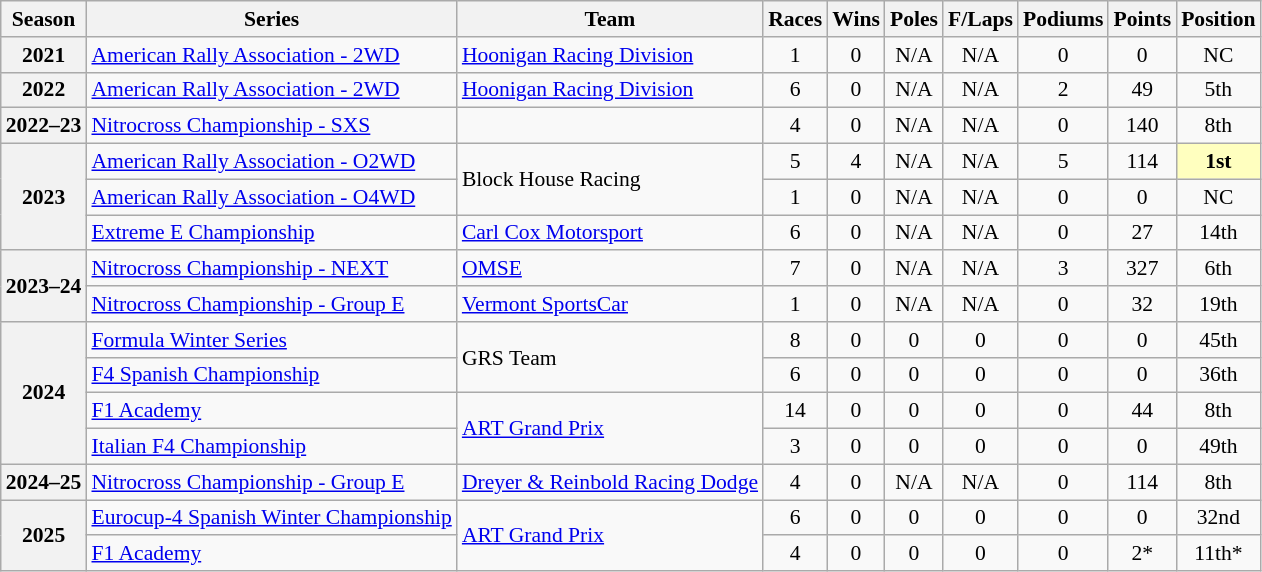<table class="wikitable" style="font-size: 90%; text-align:center;">
<tr>
<th scope="col">Season</th>
<th scope="col">Series</th>
<th scope="col">Team</th>
<th scope="col">Races</th>
<th scope="col">Wins</th>
<th scope="col">Poles</th>
<th scope="col">F/Laps</th>
<th scope="col">Podiums</th>
<th scope="col">Points</th>
<th scope="col">Position</th>
</tr>
<tr>
<th scope="row">2021</th>
<td style="text-align:left;"><a href='#'>American Rally Association - 2WD</a></td>
<td style="text-align:left;"><a href='#'>Hoonigan Racing Division</a></td>
<td>1</td>
<td>0</td>
<td>N/A</td>
<td>N/A</td>
<td>0</td>
<td>0</td>
<td>NC</td>
</tr>
<tr>
<th scope="row">2022</th>
<td style="text-align:left;"><a href='#'>American Rally Association - 2WD</a></td>
<td style="text-align:left;"><a href='#'>Hoonigan Racing Division</a></td>
<td>6</td>
<td>0</td>
<td>N/A</td>
<td>N/A</td>
<td>2</td>
<td>49</td>
<td>5th</td>
</tr>
<tr>
<th scope="row">2022–23</th>
<td style="text-align:left;"><a href='#'>Nitrocross Championship - SXS</a></td>
<td></td>
<td>4</td>
<td>0</td>
<td>N/A</td>
<td>N/A</td>
<td>0</td>
<td>140</td>
<td>8th</td>
</tr>
<tr>
<th scope="row" rowspan="3">2023</th>
<td style="text-align:left;"><a href='#'>American Rally Association - O2WD</a></td>
<td style="text-align:left;" rowspan="2">Block House Racing</td>
<td>5</td>
<td>4</td>
<td>N/A</td>
<td>N/A</td>
<td>5</td>
<td>114</td>
<td style="background:#FFFFBF;"><strong>1st</strong></td>
</tr>
<tr>
<td align="left"><a href='#'>American Rally Association - O4WD</a></td>
<td>1</td>
<td>0</td>
<td>N/A</td>
<td>N/A</td>
<td>0</td>
<td>0</td>
<td>NC</td>
</tr>
<tr>
<td style="text-align:left;"><a href='#'>Extreme E Championship</a></td>
<td style="text-align:left;"><a href='#'>Carl Cox Motorsport</a></td>
<td>6</td>
<td>0</td>
<td>N/A</td>
<td>N/A</td>
<td>0</td>
<td>27</td>
<td>14th</td>
</tr>
<tr>
<th scope="row" rowspan="2">2023–24</th>
<td style="text-align:left;"><a href='#'>Nitrocross Championship - NEXT</a></td>
<td style="text-align:left;"><a href='#'>OMSE</a></td>
<td>7</td>
<td>0</td>
<td>N/A</td>
<td>N/A</td>
<td>3</td>
<td>327</td>
<td>6th</td>
</tr>
<tr>
<td style="text-align:left;"><a href='#'>Nitrocross Championship - Group E</a></td>
<td style="text-align:left;"><a href='#'>Vermont SportsCar</a></td>
<td>1</td>
<td>0</td>
<td>N/A</td>
<td>N/A</td>
<td>0</td>
<td>32</td>
<td>19th</td>
</tr>
<tr>
<th scope="row" rowspan="4">2024</th>
<td style="text-align:left;"><a href='#'>Formula Winter Series</a></td>
<td style="text-align:left;" rowspan="2">GRS Team</td>
<td>8</td>
<td>0</td>
<td>0</td>
<td>0</td>
<td>0</td>
<td>0</td>
<td>45th</td>
</tr>
<tr>
<td style="text-align:left;"><a href='#'>F4 Spanish Championship</a></td>
<td>6</td>
<td>0</td>
<td>0</td>
<td>0</td>
<td>0</td>
<td>0</td>
<td>36th</td>
</tr>
<tr>
<td style="text-align:left;"><a href='#'>F1 Academy</a></td>
<td style="text-align:left;" rowspan="2"><a href='#'>ART Grand Prix</a></td>
<td>14</td>
<td>0</td>
<td>0</td>
<td>0</td>
<td>0</td>
<td>44</td>
<td>8th</td>
</tr>
<tr>
<td style="text-align:left;"><a href='#'>Italian F4 Championship</a></td>
<td>3</td>
<td>0</td>
<td>0</td>
<td>0</td>
<td>0</td>
<td>0</td>
<td>49th</td>
</tr>
<tr>
<th scope="row">2024–25</th>
<td style="text-align:left;"><a href='#'>Nitrocross Championship - Group E</a></td>
<td style="text-align:left;"><a href='#'>Dreyer & Reinbold Racing Dodge</a></td>
<td>4</td>
<td>0</td>
<td>N/A</td>
<td>N/A</td>
<td>0</td>
<td>114</td>
<td>8th</td>
</tr>
<tr>
<th rowspan="2">2025</th>
<td style="text-align:left;"><a href='#'>Eurocup-4 Spanish Winter Championship</a></td>
<td style="text-align:left;" rowspan="2"><a href='#'>ART Grand Prix</a></td>
<td>6</td>
<td>0</td>
<td>0</td>
<td>0</td>
<td>0</td>
<td>0</td>
<td>32nd</td>
</tr>
<tr>
<td style="text-align:left;"><a href='#'>F1 Academy</a></td>
<td>4</td>
<td>0</td>
<td>0</td>
<td>0</td>
<td>0</td>
<td>2*</td>
<td>11th*</td>
</tr>
</table>
